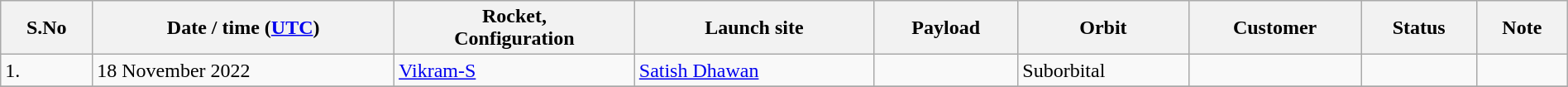<table class="wikitable plainrowheaders" style="width: 100%;">
<tr>
<th scope="col">S.No</th>
<th scope="col">Date / time (<a href='#'>UTC</a>)</th>
<th scope="col">Rocket,<br>Configuration</th>
<th scope="col">Launch site</th>
<th scope="col">Payload</th>
<th scope="col">Orbit</th>
<th>Customer</th>
<th>Status</th>
<th>Note</th>
</tr>
<tr>
<td>1.</td>
<td>18 November 2022</td>
<td><a href='#'>Vikram-S</a></td>
<td><a href='#'>Satish Dhawan</a></td>
<td></td>
<td>Suborbital</td>
<td></td>
<td></td>
<td></td>
</tr>
<tr>
</tr>
</table>
